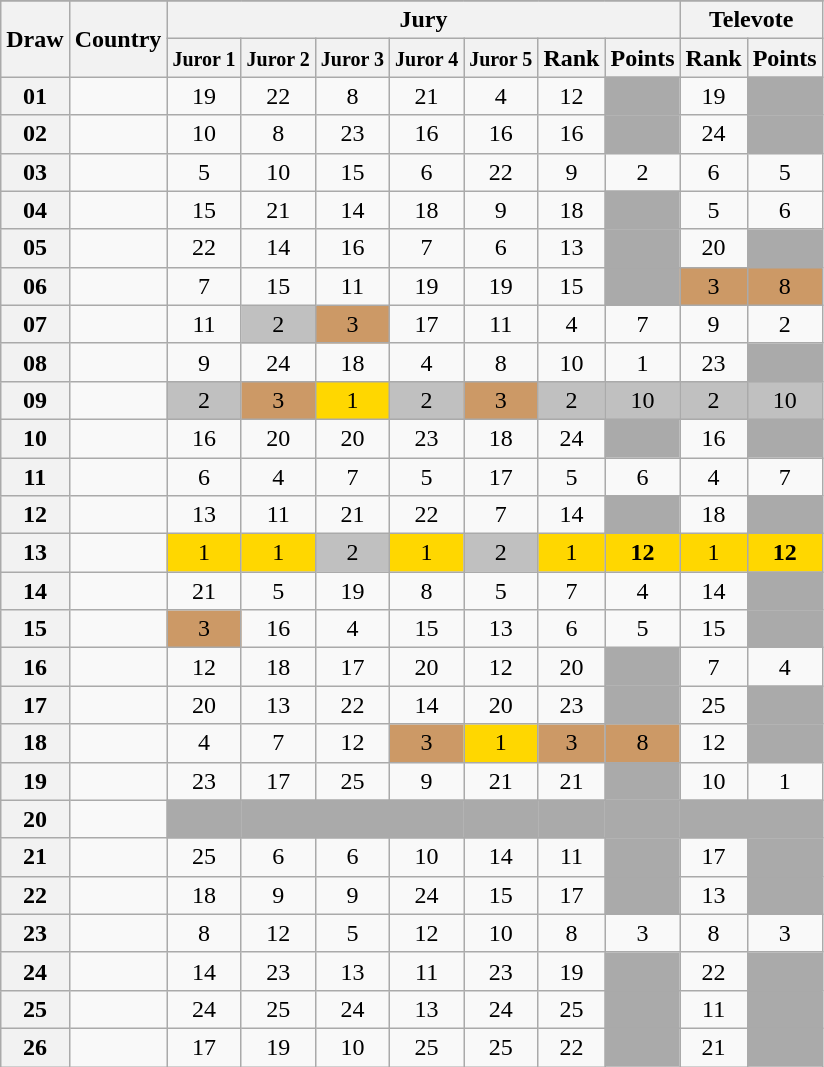<table class="sortable wikitable collapsible plainrowheaders" style="text-align:center;">
<tr>
</tr>
<tr>
<th scope="col" rowspan="2">Draw</th>
<th scope="col" rowspan="2">Country</th>
<th scope="col" colspan="7">Jury</th>
<th scope="col" colspan="2">Televote</th>
</tr>
<tr>
<th scope="col"><small>Juror 1</small></th>
<th scope="col"><small>Juror 2</small></th>
<th scope="col"><small>Juror 3</small></th>
<th scope="col"><small>Juror 4</small></th>
<th scope="col"><small>Juror 5</small></th>
<th scope="col">Rank</th>
<th scope="col">Points</th>
<th scope="col">Rank</th>
<th scope="col">Points</th>
</tr>
<tr>
<th scope="row" style="text-align:center;">01</th>
<td style="text-align:left;"></td>
<td>19</td>
<td>22</td>
<td>8</td>
<td>21</td>
<td>4</td>
<td>12</td>
<td style="background:#AAAAAA;"></td>
<td>19</td>
<td style="background:#AAAAAA;"></td>
</tr>
<tr>
<th scope="row" style="text-align:center;">02</th>
<td style="text-align:left;"></td>
<td>10</td>
<td>8</td>
<td>23</td>
<td>16</td>
<td>16</td>
<td>16</td>
<td style="background:#AAAAAA;"></td>
<td>24</td>
<td style="background:#AAAAAA;"></td>
</tr>
<tr>
<th scope="row" style="text-align:center;">03</th>
<td style="text-align:left;"></td>
<td>5</td>
<td>10</td>
<td>15</td>
<td>6</td>
<td>22</td>
<td>9</td>
<td>2</td>
<td>6</td>
<td>5</td>
</tr>
<tr>
<th scope="row" style="text-align:center;">04</th>
<td style="text-align:left;"></td>
<td>15</td>
<td>21</td>
<td>14</td>
<td>18</td>
<td>9</td>
<td>18</td>
<td style="background:#AAAAAA;"></td>
<td>5</td>
<td>6</td>
</tr>
<tr>
<th scope="row" style="text-align:center;">05</th>
<td style="text-align:left;"></td>
<td>22</td>
<td>14</td>
<td>16</td>
<td>7</td>
<td>6</td>
<td>13</td>
<td style="background:#AAAAAA;"></td>
<td>20</td>
<td style="background:#AAAAAA;"></td>
</tr>
<tr>
<th scope="row" style="text-align:center;">06</th>
<td style="text-align:left;"></td>
<td>7</td>
<td>15</td>
<td>11</td>
<td>19</td>
<td>19</td>
<td>15</td>
<td style="background:#AAAAAA;"></td>
<td style="background:#CC9966;">3</td>
<td style="background:#CC9966;">8</td>
</tr>
<tr>
<th scope="row" style="text-align:center;">07</th>
<td style="text-align:left;"></td>
<td>11</td>
<td style="background:silver;">2</td>
<td style="background:#CC9966;">3</td>
<td>17</td>
<td>11</td>
<td>4</td>
<td>7</td>
<td>9</td>
<td>2</td>
</tr>
<tr>
<th scope="row" style="text-align:center;">08</th>
<td style="text-align:left;"></td>
<td>9</td>
<td>24</td>
<td>18</td>
<td>4</td>
<td>8</td>
<td>10</td>
<td>1</td>
<td>23</td>
<td style="background:#AAAAAA;"></td>
</tr>
<tr>
<th scope="row" style="text-align:center;">09</th>
<td style="text-align:left;"></td>
<td style="background:silver;">2</td>
<td style="background:#CC9966;">3</td>
<td style="background:gold;">1</td>
<td style="background:silver;">2</td>
<td style="background:#CC9966;">3</td>
<td style="background:silver;">2</td>
<td style="background:silver;">10</td>
<td style="background:silver;">2</td>
<td style="background:silver;">10</td>
</tr>
<tr>
<th scope="row" style="text-align:center;">10</th>
<td style="text-align:left;"></td>
<td>16</td>
<td>20</td>
<td>20</td>
<td>23</td>
<td>18</td>
<td>24</td>
<td style="background:#AAAAAA;"></td>
<td>16</td>
<td style="background:#AAAAAA;"></td>
</tr>
<tr>
<th scope="row" style="text-align:center;">11</th>
<td style="text-align:left;"></td>
<td>6</td>
<td>4</td>
<td>7</td>
<td>5</td>
<td>17</td>
<td>5</td>
<td>6</td>
<td>4</td>
<td>7</td>
</tr>
<tr>
<th scope="row" style="text-align:center;">12</th>
<td style="text-align:left;"></td>
<td>13</td>
<td>11</td>
<td>21</td>
<td>22</td>
<td>7</td>
<td>14</td>
<td style="background:#AAAAAA;"></td>
<td>18</td>
<td style="background:#AAAAAA;"></td>
</tr>
<tr>
<th scope="row" style="text-align:center;">13</th>
<td style="text-align:left;"></td>
<td style="background:gold;">1</td>
<td style="background:gold;">1</td>
<td style="background:silver;">2</td>
<td style="background:gold;">1</td>
<td style="background:silver;">2</td>
<td style="background:gold;">1</td>
<td style="background:gold;"><strong>12</strong></td>
<td style="background:gold;">1</td>
<td style="background:gold;"><strong>12</strong></td>
</tr>
<tr>
<th scope="row" style="text-align:center;">14</th>
<td style="text-align:left;"></td>
<td>21</td>
<td>5</td>
<td>19</td>
<td>8</td>
<td>5</td>
<td>7</td>
<td>4</td>
<td>14</td>
<td style="background:#AAAAAA;"></td>
</tr>
<tr>
<th scope="row" style="text-align:center;">15</th>
<td style="text-align:left;"></td>
<td style="background:#CC9966;">3</td>
<td>16</td>
<td>4</td>
<td>15</td>
<td>13</td>
<td>6</td>
<td>5</td>
<td>15</td>
<td style="background:#AAAAAA;"></td>
</tr>
<tr>
<th scope="row" style="text-align:center;">16</th>
<td style="text-align:left;"></td>
<td>12</td>
<td>18</td>
<td>17</td>
<td>20</td>
<td>12</td>
<td>20</td>
<td style="background:#AAAAAA;"></td>
<td>7</td>
<td>4</td>
</tr>
<tr>
<th scope="row" style="text-align:center;">17</th>
<td style="text-align:left;"></td>
<td>20</td>
<td>13</td>
<td>22</td>
<td>14</td>
<td>20</td>
<td>23</td>
<td style="background:#AAAAAA;"></td>
<td>25</td>
<td style="background:#AAAAAA;"></td>
</tr>
<tr>
<th scope="row" style="text-align:center;">18</th>
<td style="text-align:left;"></td>
<td>4</td>
<td>7</td>
<td>12</td>
<td style="background:#CC9966;">3</td>
<td style="background:gold;">1</td>
<td style="background:#CC9966;">3</td>
<td style="background:#CC9966;">8</td>
<td>12</td>
<td style="background:#AAAAAA;"></td>
</tr>
<tr>
<th scope="row" style="text-align:center;">19</th>
<td style="text-align:left;"></td>
<td>23</td>
<td>17</td>
<td>25</td>
<td>9</td>
<td>21</td>
<td>21</td>
<td style="background:#AAAAAA;"></td>
<td>10</td>
<td>1</td>
</tr>
<tr class=sortbottom>
<th scope="row" style="text-align:center;">20</th>
<td style="text-align:left;"></td>
<td style="background:#AAAAAA;"></td>
<td style="background:#AAAAAA;"></td>
<td style="background:#AAAAAA;"></td>
<td style="background:#AAAAAA;"></td>
<td style="background:#AAAAAA;"></td>
<td style="background:#AAAAAA;"></td>
<td style="background:#AAAAAA;"></td>
<td style="background:#AAAAAA;"></td>
<td style="background:#AAAAAA;"></td>
</tr>
<tr>
<th scope="row" style="text-align:center;">21</th>
<td style="text-align:left;"></td>
<td>25</td>
<td>6</td>
<td>6</td>
<td>10</td>
<td>14</td>
<td>11</td>
<td style="background:#AAAAAA;"></td>
<td>17</td>
<td style="background:#AAAAAA;"></td>
</tr>
<tr>
<th scope="row" style="text-align:center;">22</th>
<td style="text-align:left;"></td>
<td>18</td>
<td>9</td>
<td>9</td>
<td>24</td>
<td>15</td>
<td>17</td>
<td style="background:#AAAAAA;"></td>
<td>13</td>
<td style="background:#AAAAAA;"></td>
</tr>
<tr>
<th scope="row" style="text-align:center;">23</th>
<td style="text-align:left;"></td>
<td>8</td>
<td>12</td>
<td>5</td>
<td>12</td>
<td>10</td>
<td>8</td>
<td>3</td>
<td>8</td>
<td>3</td>
</tr>
<tr>
<th scope="row" style="text-align:center;">24</th>
<td style="text-align:left;"></td>
<td>14</td>
<td>23</td>
<td>13</td>
<td>11</td>
<td>23</td>
<td>19</td>
<td style="background:#AAAAAA;"></td>
<td>22</td>
<td style="background:#AAAAAA;"></td>
</tr>
<tr>
<th scope="row" style="text-align:center;">25</th>
<td style="text-align:left;"></td>
<td>24</td>
<td>25</td>
<td>24</td>
<td>13</td>
<td>24</td>
<td>25</td>
<td style="background:#AAAAAA;"></td>
<td>11</td>
<td style="background:#AAAAAA;"></td>
</tr>
<tr>
<th scope="row" style="text-align:center;">26</th>
<td style="text-align:left;"></td>
<td>17</td>
<td>19</td>
<td>10</td>
<td>25</td>
<td>25</td>
<td>22</td>
<td style="background:#AAAAAA;"></td>
<td>21</td>
<td style="background:#AAAAAA;"></td>
</tr>
</table>
